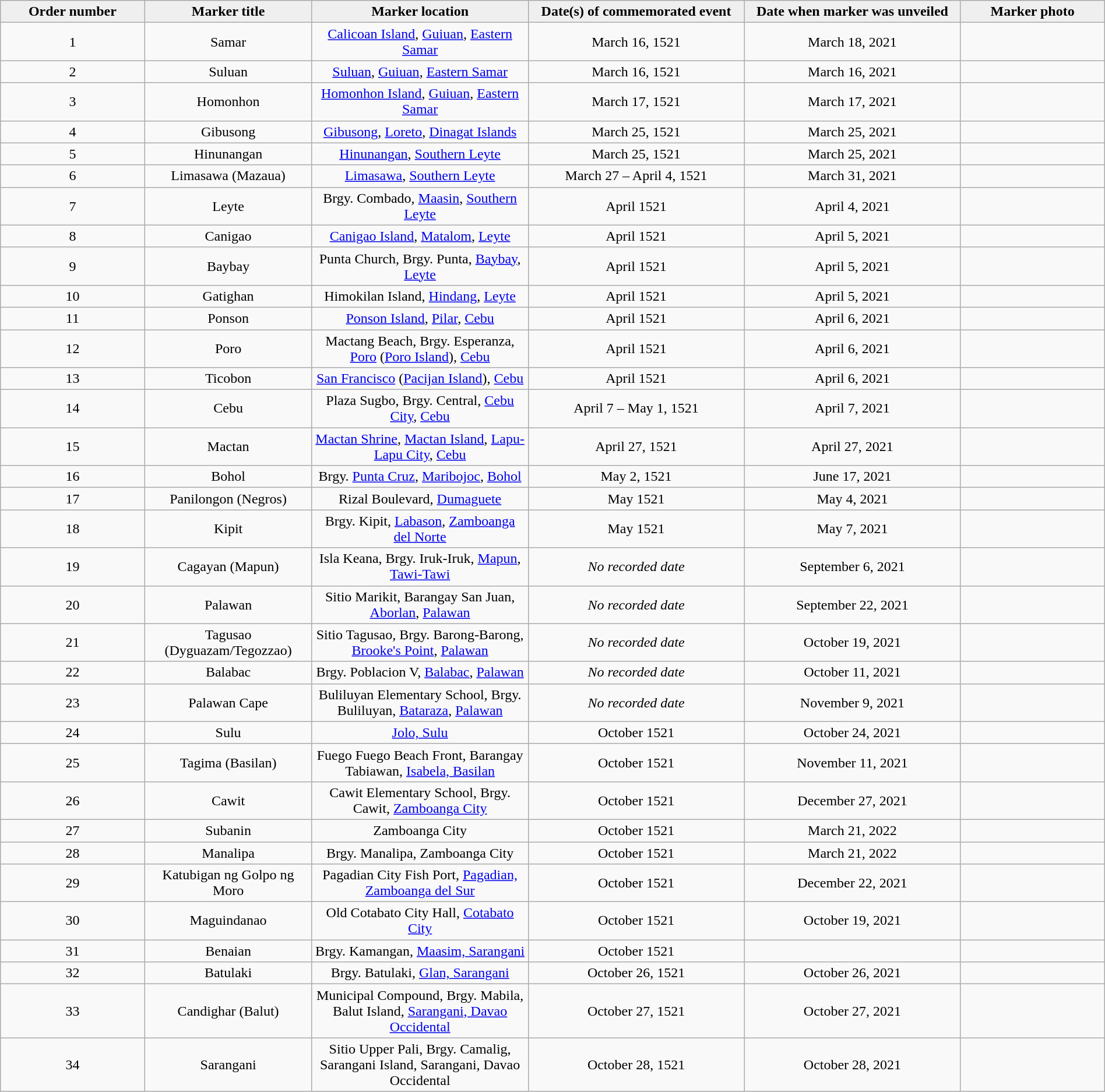<table class="wikitable" style="width:100%; text-align:center;">
<tr>
<th style="width:10%; background:#efefef;">Order number</th>
<th style="width:10%; background:#efefef;">Marker title</th>
<th style="width:15%; background:#efefef;">Marker location</th>
<th style="width:15%; background:#efefef;">Date(s) of commemorated event</th>
<th style="width:15%; background:#efefef;">Date when marker was unveiled</th>
<th style="width:10%; background:#efefef;">Marker photo</th>
</tr>
<tr>
<td>1</td>
<td>Samar</td>
<td><a href='#'>Calicoan Island</a>, <a href='#'>Guiuan</a>, <a href='#'>Eastern Samar</a></td>
<td>March 16, 1521</td>
<td>March 18, 2021</td>
<td></td>
</tr>
<tr>
<td>2</td>
<td>Suluan</td>
<td><a href='#'>Suluan</a>, <a href='#'>Guiuan</a>, <a href='#'>Eastern Samar</a></td>
<td>March 16, 1521</td>
<td>March 16, 2021</td>
<td><br></td>
</tr>
<tr>
<td>3</td>
<td>Homonhon</td>
<td><a href='#'>Homonhon Island</a>, <a href='#'>Guiuan</a>, <a href='#'>Eastern Samar</a></td>
<td>March 17, 1521</td>
<td>March 17, 2021</td>
<td></td>
</tr>
<tr>
<td>4</td>
<td>Gibusong</td>
<td><a href='#'>Gibusong</a>, <a href='#'>Loreto</a>, <a href='#'>Dinagat Islands</a></td>
<td>March 25, 1521</td>
<td>March 25, 2021</td>
<td></td>
</tr>
<tr>
<td>5</td>
<td>Hinunangan</td>
<td><a href='#'>Hinunangan</a>, <a href='#'>Southern Leyte</a></td>
<td>March 25, 1521</td>
<td>March 25, 2021</td>
<td></td>
</tr>
<tr>
<td>6</td>
<td>Limasawa (Mazaua)</td>
<td><a href='#'>Limasawa</a>, <a href='#'>Southern Leyte</a></td>
<td>March 27 – April 4, 1521</td>
<td>March 31, 2021</td>
<td></td>
</tr>
<tr>
<td>7</td>
<td>Leyte</td>
<td>Brgy. Combado, <a href='#'>Maasin</a>, <a href='#'>Southern Leyte</a></td>
<td>April 1521</td>
<td>April 4, 2021</td>
<td></td>
</tr>
<tr>
<td>8</td>
<td>Canigao</td>
<td><a href='#'>Canigao Island</a>, <a href='#'>Matalom</a>, <a href='#'>Leyte</a></td>
<td>April 1521</td>
<td>April 5, 2021</td>
<td></td>
</tr>
<tr>
<td>9</td>
<td>Baybay</td>
<td>Punta Church, Brgy. Punta, <a href='#'>Baybay</a>, <a href='#'>Leyte</a></td>
<td>April 1521</td>
<td>April 5, 2021</td>
<td></td>
</tr>
<tr>
<td>10</td>
<td>Gatighan</td>
<td>Himokilan Island, <a href='#'>Hindang</a>, <a href='#'>Leyte</a></td>
<td>April 1521</td>
<td>April 5, 2021</td>
<td></td>
</tr>
<tr>
<td>11</td>
<td>Ponson</td>
<td><a href='#'>Ponson Island</a>, <a href='#'>Pilar</a>, <a href='#'>Cebu</a></td>
<td>April 1521</td>
<td>April 6, 2021</td>
<td></td>
</tr>
<tr>
<td>12</td>
<td>Poro</td>
<td>Mactang Beach, Brgy. Esperanza, <a href='#'>Poro</a> (<a href='#'>Poro Island</a>), <a href='#'>Cebu</a></td>
<td>April 1521</td>
<td>April 6, 2021</td>
<td></td>
</tr>
<tr>
<td>13</td>
<td>Ticobon</td>
<td><a href='#'>San Francisco</a> (<a href='#'>Pacijan Island</a>), <a href='#'>Cebu</a></td>
<td>April 1521</td>
<td>April 6, 2021</td>
<td></td>
</tr>
<tr>
<td>14</td>
<td>Cebu</td>
<td>Plaza Sugbo, Brgy. Central, <a href='#'>Cebu City</a>, <a href='#'>Cebu</a></td>
<td>April 7 – May 1, 1521</td>
<td>April 7, 2021</td>
<td></td>
</tr>
<tr>
<td>15</td>
<td>Mactan</td>
<td><a href='#'>Mactan Shrine</a>, <a href='#'>Mactan Island</a>, <a href='#'>Lapu-Lapu City</a>, <a href='#'>Cebu</a></td>
<td>April 27, 1521</td>
<td>April 27, 2021</td>
<td></td>
</tr>
<tr>
<td>16</td>
<td>Bohol</td>
<td>Brgy. <a href='#'>Punta Cruz</a>, <a href='#'>Maribojoc</a>, <a href='#'>Bohol</a></td>
<td>May 2, 1521</td>
<td>June 17, 2021</td>
<td></td>
</tr>
<tr>
<td>17</td>
<td>Panilongon (Negros)</td>
<td>Rizal Boulevard, <a href='#'>Dumaguete</a></td>
<td>May 1521</td>
<td>May 4, 2021</td>
<td></td>
</tr>
<tr>
<td>18</td>
<td>Kipit</td>
<td>Brgy. Kipit, <a href='#'>Labason</a>, <a href='#'>Zamboanga del Norte</a></td>
<td>May 1521</td>
<td>May 7, 2021</td>
<td></td>
</tr>
<tr>
<td>19</td>
<td>Cagayan (Mapun)</td>
<td>Isla Keana, Brgy. Iruk-Iruk, <a href='#'>Mapun</a>, <a href='#'>Tawi-Tawi</a></td>
<td><em>No recorded date</em></td>
<td>September 6, 2021</td>
<td></td>
</tr>
<tr>
<td>20</td>
<td>Palawan</td>
<td>Sitio Marikit, Barangay San Juan, <a href='#'>Aborlan</a>, <a href='#'>Palawan</a></td>
<td><em>No recorded date</em></td>
<td>September 22, 2021</td>
<td></td>
</tr>
<tr>
<td>21</td>
<td>Tagusao (Dyguazam/Tegozzao)</td>
<td>Sitio Tagusao, Brgy. Barong-Barong, <a href='#'>Brooke's Point</a>, <a href='#'>Palawan</a></td>
<td><em>No recorded date</em></td>
<td>October 19, 2021</td>
<td></td>
</tr>
<tr>
<td>22</td>
<td>Balabac</td>
<td>Brgy. Poblacion V, <a href='#'>Balabac</a>, <a href='#'>Palawan</a></td>
<td><em>No recorded date</em></td>
<td>October 11, 2021</td>
<td></td>
</tr>
<tr>
<td>23</td>
<td>Palawan Cape</td>
<td>Buliluyan Elementary School, Brgy. Buliluyan, <a href='#'>Bataraza</a>, <a href='#'>Palawan</a></td>
<td><em>No recorded date</em></td>
<td>November 9, 2021</td>
<td></td>
</tr>
<tr>
<td>24</td>
<td>Sulu</td>
<td><a href='#'>Jolo, Sulu</a></td>
<td>October 1521</td>
<td>October 24, 2021</td>
<td></td>
</tr>
<tr>
<td>25</td>
<td>Tagima (Basilan)</td>
<td>Fuego Fuego Beach Front, Barangay Tabiawan, <a href='#'>Isabela, Basilan</a></td>
<td>October 1521</td>
<td>November 11, 2021</td>
<td></td>
</tr>
<tr>
<td>26</td>
<td>Cawit</td>
<td>Cawit Elementary School, Brgy. Cawit, <a href='#'>Zamboanga City</a></td>
<td>October 1521</td>
<td>December 27, 2021</td>
<td></td>
</tr>
<tr>
<td>27</td>
<td>Subanin</td>
<td>Zamboanga City</td>
<td>October 1521</td>
<td>March 21, 2022</td>
<td></td>
</tr>
<tr>
<td>28</td>
<td>Manalipa</td>
<td>Brgy. Manalipa, Zamboanga City</td>
<td>October 1521</td>
<td>March 21, 2022</td>
<td></td>
</tr>
<tr>
<td>29</td>
<td>Katubigan ng Golpo ng Moro</td>
<td>Pagadian City Fish Port, <a href='#'>Pagadian, Zamboanga del Sur</a></td>
<td>October 1521</td>
<td>December 22, 2021</td>
<td></td>
</tr>
<tr>
<td>30</td>
<td>Maguindanao</td>
<td>Old Cotabato City Hall, <a href='#'>Cotabato City</a></td>
<td>October 1521</td>
<td>October 19, 2021</td>
<td></td>
</tr>
<tr>
<td>31</td>
<td>Benaian</td>
<td>Brgy. Kamangan, <a href='#'>Maasim, Sarangani</a></td>
<td>October 1521</td>
<td></td>
<td></td>
</tr>
<tr>
<td>32</td>
<td>Batulaki</td>
<td>Brgy. Batulaki, <a href='#'>Glan, Sarangani</a></td>
<td>October 26, 1521</td>
<td>October 26, 2021</td>
<td></td>
</tr>
<tr>
<td>33</td>
<td>Candighar (Balut)</td>
<td>Municipal Compound, Brgy. Mabila, Balut Island, <a href='#'>Sarangani, Davao Occidental</a></td>
<td>October 27, 1521</td>
<td>October 27, 2021</td>
<td></td>
</tr>
<tr>
<td>34</td>
<td>Sarangani</td>
<td>Sitio Upper Pali, Brgy. Camalig, Sarangani Island, Sarangani, Davao Occidental</td>
<td>October 28, 1521</td>
<td>October 28, 2021</td>
<td></td>
</tr>
</table>
